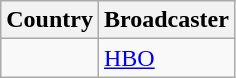<table class="wikitable">
<tr>
<th align=center>Country</th>
<th align=center>Broadcaster</th>
</tr>
<tr>
<td></td>
<td><a href='#'>HBO</a></td>
</tr>
</table>
